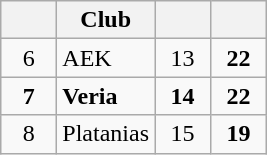<table class="wikitable" style="text-align:center">
<tr>
<th width=30></th>
<th>Club</th>
<th width=30></th>
<th width=30></th>
</tr>
<tr>
<td>6</td>
<td align=left>AEK</td>
<td>13</td>
<td><strong>22</strong></td>
</tr>
<tr>
<td><strong>7</strong></td>
<td align=left><strong>Veria</strong></td>
<td><strong>14</strong></td>
<td><strong>22</strong></td>
</tr>
<tr>
<td>8</td>
<td align=left>Platanias</td>
<td>15</td>
<td><strong>19</strong></td>
</tr>
</table>
